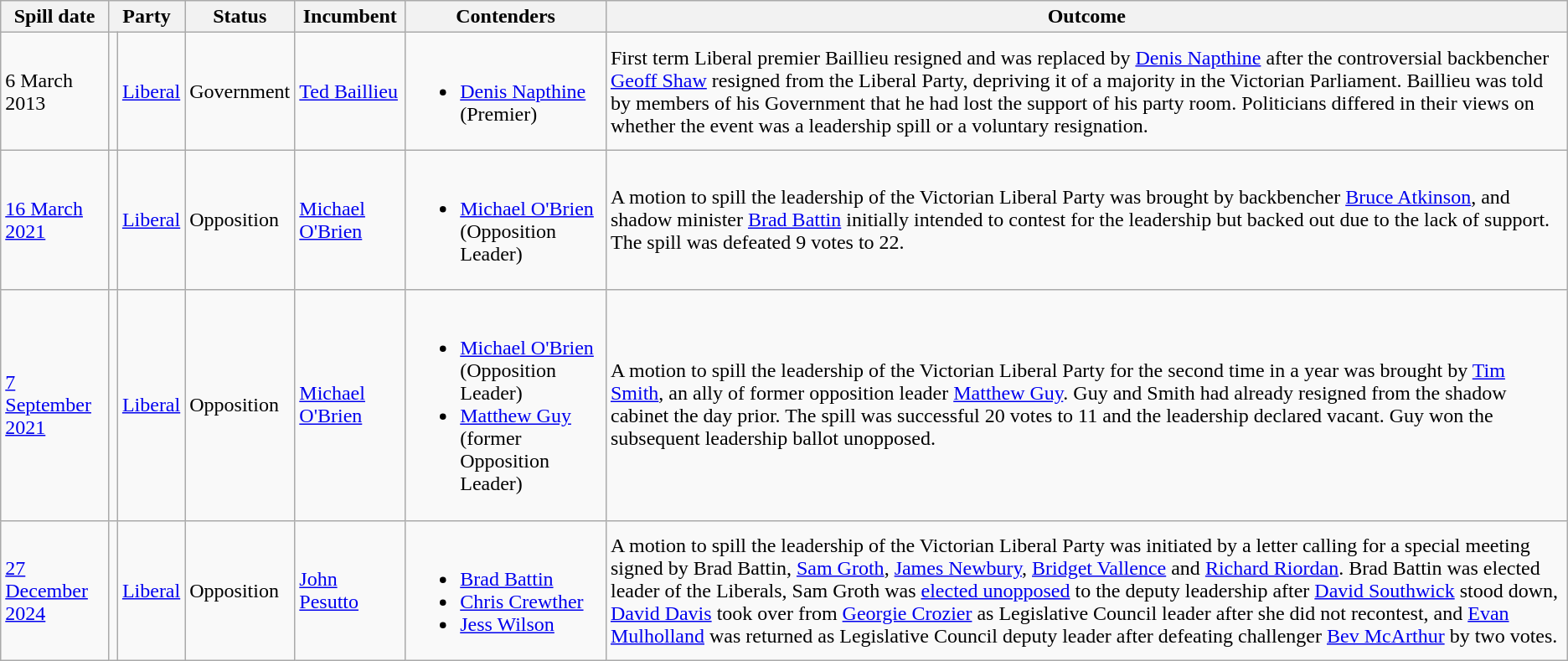<table class="wikitable">
<tr>
<th>Spill date</th>
<th colspan="2">Party</th>
<th>Status</th>
<th>Incumbent</th>
<th>Contenders</th>
<th>Outcome</th>
</tr>
<tr>
<td>6 March 2013</td>
<td></td>
<td><a href='#'>Liberal</a></td>
<td>Government</td>
<td><a href='#'>Ted Baillieu</a></td>
<td><br><ul><li><a href='#'>Denis Napthine</a> (Premier)</li></ul></td>
<td>First term Liberal premier Baillieu resigned and was replaced by <a href='#'>Denis Napthine</a> after the controversial backbencher <a href='#'>Geoff Shaw</a> resigned from the Liberal Party, depriving it of a majority in the Victorian Parliament. Baillieu was told by members of his Government that he had lost the support of his party room. Politicians differed in their views on whether the event was a leadership spill or a voluntary resignation.</td>
</tr>
<tr>
<td><a href='#'>16 March 2021</a></td>
<td></td>
<td><a href='#'>Liberal</a></td>
<td>Opposition</td>
<td><a href='#'>Michael O'Brien</a></td>
<td><br><ul><li><a href='#'>Michael O'Brien</a> (Opposition Leader)</li></ul></td>
<td>A motion to spill the leadership of the Victorian Liberal Party was brought by backbencher <a href='#'>Bruce Atkinson</a>, and shadow minister <a href='#'>Brad Battin</a> initially intended to contest for the leadership but backed out due to the lack of support. The spill was defeated 9 votes to 22.</td>
</tr>
<tr>
<td><a href='#'>7 September 2021</a></td>
<td></td>
<td><a href='#'>Liberal</a></td>
<td>Opposition</td>
<td><a href='#'>Michael O'Brien</a></td>
<td><br><ul><li><a href='#'>Michael O'Brien</a> (Opposition Leader)</li><li><a href='#'>Matthew Guy</a> (former Opposition Leader)</li></ul></td>
<td>A motion to spill the leadership of the Victorian Liberal Party for the second time in a year was brought by <a href='#'>Tim Smith</a>, an ally of former opposition leader <a href='#'>Matthew Guy</a>. Guy and Smith had already resigned from the shadow cabinet the day prior. The spill was successful 20 votes to 11 and the leadership declared vacant. Guy won the subsequent leadership ballot unopposed.</td>
</tr>
<tr>
<td><a href='#'>27 December 2024</a></td>
<td></td>
<td><a href='#'>Liberal</a></td>
<td>Opposition</td>
<td><a href='#'>John Pesutto</a></td>
<td><br><ul><li><a href='#'>Brad Battin</a></li><li><a href='#'>Chris Crewther</a></li><li><a href='#'>Jess Wilson</a></li></ul></td>
<td>A motion to spill the leadership of the Victorian Liberal Party was initiated by a letter calling for a special meeting signed by Brad Battin, <a href='#'>Sam Groth</a>, <a href='#'>James Newbury</a>, <a href='#'>Bridget Vallence</a> and <a href='#'>Richard Riordan</a>. Brad Battin was elected leader of the Liberals, Sam Groth was <a href='#'>elected unopposed</a> to the deputy leadership after <a href='#'>David Southwick</a> stood down, <a href='#'>David Davis</a> took over from <a href='#'>Georgie Crozier</a> as Legislative Council leader after she did not recontest, and <a href='#'>Evan Mulholland</a> was returned as Legislative Council deputy leader after defeating challenger <a href='#'>Bev McArthur</a> by two votes.</td>
</tr>
</table>
